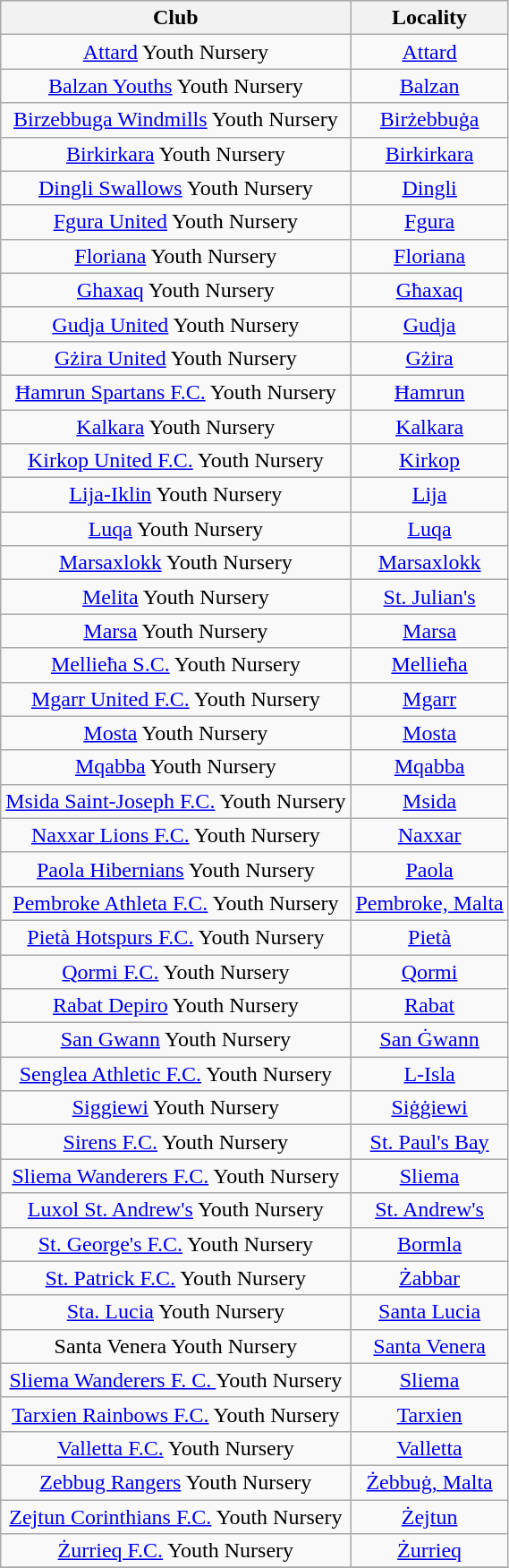<table class="wikitable" style="text-align: center;">
<tr>
<th>Club</th>
<th>Locality</th>
</tr>
<tr>
<td><a href='#'>Attard</a> Youth Nursery</td>
<td><a href='#'>Attard</a></td>
</tr>
<tr>
<td><a href='#'>Balzan Youths</a> Youth Nursery</td>
<td><a href='#'>Balzan</a></td>
</tr>
<tr>
<td><a href='#'>Birzebbuga Windmills</a> Youth Nursery</td>
<td><a href='#'>Birżebbuġa</a></td>
</tr>
<tr>
<td><a href='#'>Birkirkara</a> Youth Nursery</td>
<td><a href='#'>Birkirkara</a></td>
</tr>
<tr>
<td><a href='#'>Dingli Swallows</a> Youth Nursery</td>
<td><a href='#'>Dingli</a></td>
</tr>
<tr>
<td><a href='#'>Fgura United</a> Youth Nursery</td>
<td><a href='#'>Fgura</a></td>
</tr>
<tr>
<td><a href='#'>Floriana</a> Youth Nursery</td>
<td><a href='#'>Floriana</a></td>
</tr>
<tr>
<td><a href='#'>Ghaxaq</a> Youth Nursery</td>
<td><a href='#'>Għaxaq</a></td>
</tr>
<tr>
<td><a href='#'>Gudja United</a> Youth Nursery</td>
<td><a href='#'>Gudja</a></td>
</tr>
<tr>
<td><a href='#'>Gżira United</a> Youth Nursery</td>
<td><a href='#'>Gżira</a></td>
</tr>
<tr>
<td><a href='#'>Ħamrun Spartans F.C.</a> Youth Nursery</td>
<td><a href='#'>Ħamrun</a></td>
</tr>
<tr>
<td><a href='#'>Kalkara</a> Youth Nursery</td>
<td><a href='#'>Kalkara</a></td>
</tr>
<tr>
<td><a href='#'>Kirkop United F.C.</a> Youth Nursery</td>
<td><a href='#'>Kirkop</a></td>
</tr>
<tr>
<td><a href='#'>Lija-Iklin</a> Youth Nursery</td>
<td><a href='#'>Lija</a></td>
</tr>
<tr>
<td><a href='#'>Luqa</a> Youth Nursery</td>
<td><a href='#'>Luqa</a></td>
</tr>
<tr>
<td><a href='#'>Marsaxlokk</a> Youth Nursery</td>
<td><a href='#'>Marsaxlokk</a></td>
</tr>
<tr>
<td><a href='#'>Melita</a> Youth Nursery</td>
<td><a href='#'>St. Julian's</a></td>
</tr>
<tr>
<td><a href='#'>Marsa</a> Youth Nursery</td>
<td><a href='#'>Marsa</a></td>
</tr>
<tr>
<td><a href='#'>Mellieħa S.C.</a> Youth Nursery</td>
<td><a href='#'>Mellieħa</a></td>
</tr>
<tr>
<td><a href='#'>Mgarr United F.C.</a> Youth Nursery</td>
<td><a href='#'>Mgarr</a></td>
</tr>
<tr>
<td><a href='#'>Mosta</a> Youth Nursery</td>
<td><a href='#'>Mosta</a></td>
</tr>
<tr>
<td><a href='#'>Mqabba</a> Youth Nursery</td>
<td><a href='#'>Mqabba</a></td>
</tr>
<tr>
<td><a href='#'>Msida Saint-Joseph F.C.</a> Youth Nursery</td>
<td><a href='#'>Msida</a></td>
</tr>
<tr>
<td><a href='#'>Naxxar Lions F.C.</a> Youth Nursery</td>
<td><a href='#'>Naxxar</a></td>
</tr>
<tr>
<td><a href='#'>Paola Hibernians</a> Youth Nursery</td>
<td><a href='#'>Paola</a></td>
</tr>
<tr>
<td><a href='#'>Pembroke Athleta F.C.</a> Youth Nursery</td>
<td><a href='#'>Pembroke, Malta</a></td>
</tr>
<tr>
<td><a href='#'>Pietà Hotspurs F.C.</a> Youth Nursery</td>
<td><a href='#'>Pietà</a></td>
</tr>
<tr>
<td><a href='#'>Qormi F.C.</a> Youth Nursery</td>
<td><a href='#'>Qormi</a></td>
</tr>
<tr>
<td><a href='#'>Rabat Depiro</a> Youth Nursery</td>
<td><a href='#'>Rabat</a></td>
</tr>
<tr>
<td><a href='#'>San Gwann</a> Youth Nursery</td>
<td><a href='#'>San Ġwann</a></td>
</tr>
<tr>
<td><a href='#'>Senglea Athletic F.C.</a> Youth Nursery</td>
<td><a href='#'>L-Isla</a></td>
</tr>
<tr>
<td><a href='#'>Siggiewi</a> Youth Nursery</td>
<td><a href='#'>Siġġiewi</a></td>
</tr>
<tr>
<td><a href='#'>Sirens F.C.</a> Youth Nursery</td>
<td><a href='#'>St. Paul's Bay</a></td>
</tr>
<tr>
<td><a href='#'>Sliema Wanderers F.C.</a> Youth Nursery</td>
<td><a href='#'>Sliema</a></td>
</tr>
<tr>
<td><a href='#'>Luxol St. Andrew's</a> Youth Nursery</td>
<td><a href='#'>St. Andrew's</a></td>
</tr>
<tr>
<td><a href='#'>St. George's F.C.</a> Youth Nursery</td>
<td><a href='#'>Bormla</a></td>
</tr>
<tr>
<td><a href='#'>St. Patrick F.C.</a> Youth Nursery</td>
<td><a href='#'>Żabbar</a></td>
</tr>
<tr>
<td><a href='#'>Sta. Lucia</a> Youth Nursery</td>
<td><a href='#'>Santa Lucia</a></td>
</tr>
<tr>
<td>Santa Venera Youth Nursery</td>
<td><a href='#'>Santa Venera</a></td>
</tr>
<tr>
<td><a href='#'>Sliema Wanderers F. C. </a> Youth Nursery</td>
<td><a href='#'>Sliema </a></td>
</tr>
<tr>
<td><a href='#'>Tarxien Rainbows F.C.</a> Youth Nursery</td>
<td><a href='#'>Tarxien</a></td>
</tr>
<tr>
<td><a href='#'>Valletta F.C.</a> Youth Nursery</td>
<td><a href='#'>Valletta</a></td>
</tr>
<tr>
<td><a href='#'>Zebbug Rangers</a> Youth Nursery</td>
<td><a href='#'>Żebbuġ, Malta</a></td>
</tr>
<tr>
<td><a href='#'>Zejtun Corinthians F.C.</a> Youth Nursery</td>
<td><a href='#'>Żejtun</a></td>
</tr>
<tr>
<td><a href='#'>Żurrieq F.C.</a> Youth Nursery</td>
<td><a href='#'>Żurrieq</a></td>
</tr>
<tr>
</tr>
</table>
